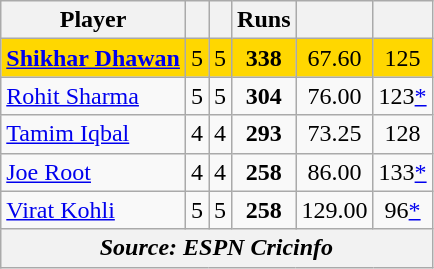<table class="wikitable" style="text-align:center">
<tr>
<th>Player</th>
<th></th>
<th></th>
<th>Runs</th>
<th></th>
<th></th>
</tr>
<tr style="background:gold">
<td style="text-align:left"><strong> <a href='#'>Shikhar Dhawan</a></strong></td>
<td style="text-align:left">5</td>
<td>5</td>
<td><strong>338</strong></td>
<td>67.60</td>
<td>125</td>
</tr>
<tr>
<td style="text-align:left"> <a href='#'>Rohit Sharma</a></td>
<td style="text-align:left">5</td>
<td>5</td>
<td><strong>304</strong></td>
<td>76.00</td>
<td>123<a href='#'>*</a></td>
</tr>
<tr>
<td style="text-align:left"> <a href='#'>Tamim Iqbal</a></td>
<td style="text-align:left">4</td>
<td>4</td>
<td><strong>293</strong></td>
<td>73.25</td>
<td>128</td>
</tr>
<tr>
<td style="text-align:left"> <a href='#'>Joe Root</a></td>
<td style="text-align:left">4</td>
<td>4</td>
<td><strong>258</strong></td>
<td>86.00</td>
<td>133<a href='#'>*</a></td>
</tr>
<tr>
<td style="text-align:left"> <a href='#'>Virat Kohli</a></td>
<td style="text-align:left">5</td>
<td>5</td>
<td><strong>258</strong></td>
<td>129.00</td>
<td>96<a href='#'>*</a></td>
</tr>
<tr>
<th colspan=7><em>Source: ESPN Cricinfo</em></th>
</tr>
</table>
